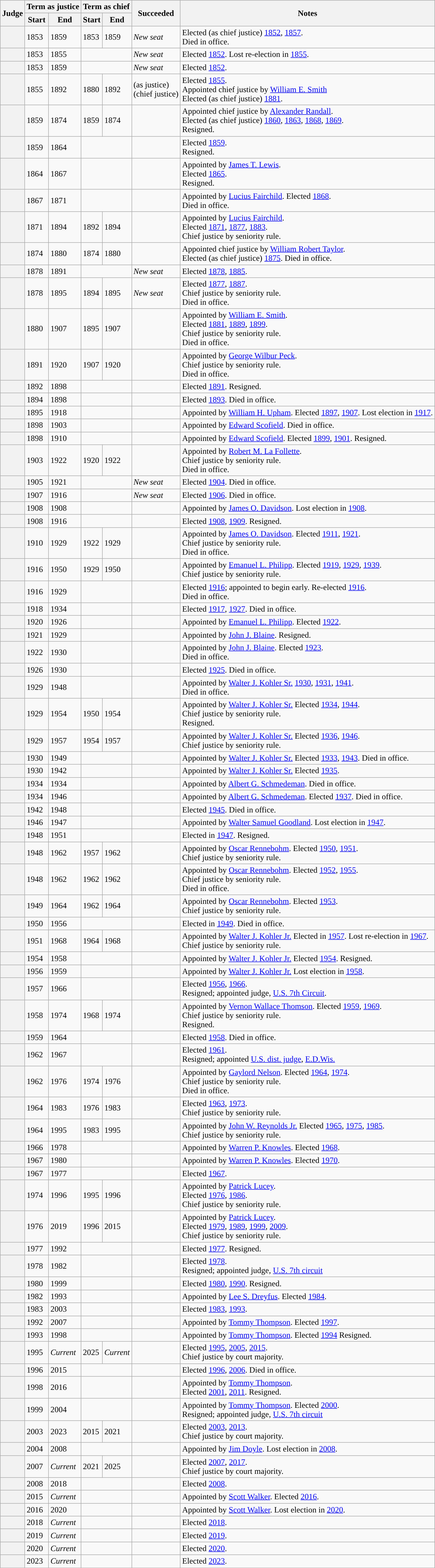<table class="wikitable sortable plainrowheaders">
<tr>
<th scope="col" rowspan="2">Judge</th>
<th scope="colgroup" colspan="2">Term as justice</th>
<th scope="colgroup" colspan="2">Term as chief</th>
<th scope="col" rowspan="2">Succeeded</th>
<th scope="col" rowspan="2">Notes</th>
</tr>
<tr>
<th scope="col">Start</th>
<th scope="col">End</th>
<th scope="col">Start</th>
<th scope="col">End</th>
</tr>
<tr>
<th scope="row"></th>
<td>1853</td>
<td>1859</td>
<td>1853</td>
<td>1859</td>
<td><em>New seat</em></td>
<td>Elected (as chief justice) <a href='#'>1852</a>, <a href='#'>1857</a>.<br>Died in office.</td>
</tr>
<tr>
<th scope="row"></th>
<td>1853</td>
<td>1855</td>
<td colspan="2"></td>
<td><em>New seat</em></td>
<td>Elected <a href='#'>1852</a>.  Lost re-election in <a href='#'>1855</a>.</td>
</tr>
<tr>
<th scope="row"></th>
<td>1853</td>
<td>1859</td>
<td colspan="2"></td>
<td><em>New seat</em></td>
<td>Elected <a href='#'>1852</a>.</td>
</tr>
<tr>
<th scope="row"></th>
<td>1855</td>
<td>1892</td>
<td>1880</td>
<td>1892</td>
<td> (as justice)<br> (chief justice)</td>
<td>Elected <a href='#'>1855</a>.<br>Appointed chief justice by <a href='#'>William E. Smith</a><br>Elected (as chief justice) <a href='#'>1881</a>.</td>
</tr>
<tr>
<th scope="row"></th>
<td>1859</td>
<td>1874</td>
<td>1859</td>
<td>1874</td>
<td></td>
<td>Appointed chief justice by <a href='#'>Alexander Randall</a>.<br>Elected (as chief justice) <a href='#'>1860</a>, <a href='#'>1863</a>, <a href='#'>1868</a>, <a href='#'>1869</a>.<br>Resigned.</td>
</tr>
<tr>
<th scope="row"></th>
<td>1859</td>
<td>1864</td>
<td colspan="2"></td>
<td></td>
<td>Elected <a href='#'>1859</a>.<br>Resigned.</td>
</tr>
<tr>
<th scope="row"></th>
<td>1864</td>
<td>1867</td>
<td colspan="2"></td>
<td></td>
<td>Appointed by <a href='#'>James T. Lewis</a>.<br>Elected <a href='#'>1865</a>.<br>Resigned.</td>
</tr>
<tr>
<th scope="row"></th>
<td>1867</td>
<td>1871</td>
<td colspan="2"></td>
<td></td>
<td>Appointed by <a href='#'>Lucius Fairchild</a>. Elected <a href='#'>1868</a>.<br>Died in office.</td>
</tr>
<tr>
<th scope="row"></th>
<td>1871</td>
<td>1894</td>
<td>1892</td>
<td>1894</td>
<td></td>
<td>Appointed by <a href='#'>Lucius Fairchild</a>.<br>Elected <a href='#'>1871</a>, <a href='#'>1877</a>, <a href='#'>1883</a>.<br>Chief justice by seniority rule.</td>
</tr>
<tr>
<th scope="row"></th>
<td>1874</td>
<td>1880</td>
<td>1874</td>
<td>1880</td>
<td></td>
<td>Appointed chief justice by <a href='#'>William Robert Taylor</a>.<br>Elected (as chief justice) <a href='#'>1875</a>. Died in office.</td>
</tr>
<tr>
<th scope="row"></th>
<td>1878</td>
<td>1891</td>
<td colspan="2"></td>
<td><em>New seat</em></td>
<td>Elected <a href='#'>1878</a>, <a href='#'>1885</a>.</td>
</tr>
<tr>
<th scope="row"></th>
<td>1878</td>
<td>1895</td>
<td>1894</td>
<td>1895</td>
<td><em>New seat</em></td>
<td>Elected <a href='#'>1877</a>, <a href='#'>1887</a>.<br>Chief justice by seniority rule.<br>Died in office.</td>
</tr>
<tr>
<th scope="row"></th>
<td>1880</td>
<td>1907</td>
<td>1895</td>
<td>1907</td>
<td></td>
<td>Appointed by <a href='#'>William E. Smith</a>.<br>Elected <a href='#'>1881</a>, <a href='#'>1889</a>, <a href='#'>1899</a>.<br>Chief justice by seniority rule.<br>Died in office.</td>
</tr>
<tr>
<th scope="row"></th>
<td>1891</td>
<td>1920</td>
<td>1907</td>
<td>1920</td>
<td></td>
<td>Appointed by <a href='#'>George Wilbur Peck</a>.<br>Chief justice by seniority rule.<br>Died in office.</td>
</tr>
<tr>
<th scope="row"></th>
<td>1892</td>
<td>1898</td>
<td colspan="2"></td>
<td></td>
<td>Elected <a href='#'>1891</a>.  Resigned.</td>
</tr>
<tr>
<th scope="row"></th>
<td>1894</td>
<td>1898</td>
<td colspan="2"></td>
<td></td>
<td>Elected <a href='#'>1893</a>. Died in office.</td>
</tr>
<tr>
<th scope="row"></th>
<td>1895</td>
<td>1918</td>
<td colspan="2"></td>
<td></td>
<td>Appointed by <a href='#'>William H. Upham</a>. Elected <a href='#'>1897</a>, <a href='#'>1907</a>. Lost election in <a href='#'>1917</a>.</td>
</tr>
<tr>
<th scope="row"></th>
<td>1898</td>
<td>1903</td>
<td colspan="2"></td>
<td></td>
<td>Appointed by <a href='#'>Edward Scofield</a>.  Died in office.</td>
</tr>
<tr>
<th scope="row"></th>
<td>1898</td>
<td>1910</td>
<td colspan="2"></td>
<td></td>
<td>Appointed by <a href='#'>Edward Scofield</a>. Elected <a href='#'>1899</a>, <a href='#'>1901</a>.  Resigned.</td>
</tr>
<tr>
<th scope="row"></th>
<td>1903</td>
<td>1922</td>
<td>1920</td>
<td>1922</td>
<td></td>
<td>Appointed by <a href='#'>Robert M. La Follette</a>.<br>Chief justice by seniority rule.<br>Died in office.</td>
</tr>
<tr>
<th scope="row"></th>
<td>1905</td>
<td>1921</td>
<td colspan="2"></td>
<td><em>New seat</em></td>
<td>Elected <a href='#'>1904</a>. Died in office.</td>
</tr>
<tr>
<th scope="row"></th>
<td>1907</td>
<td>1916</td>
<td colspan="2"></td>
<td><em>New seat</em></td>
<td>Elected <a href='#'>1906</a>. Died in office.</td>
</tr>
<tr>
<th scope="row"></th>
<td>1908</td>
<td>1908</td>
<td colspan="2"></td>
<td></td>
<td>Appointed by <a href='#'>James O. Davidson</a>. Lost election in <a href='#'>1908</a>.</td>
</tr>
<tr>
<th scope="row"></th>
<td>1908</td>
<td>1916</td>
<td colspan="2"></td>
<td></td>
<td>Elected <a href='#'>1908</a>, <a href='#'>1909</a>. Resigned.</td>
</tr>
<tr>
<th scope="row"></th>
<td>1910</td>
<td>1929</td>
<td>1922</td>
<td>1929</td>
<td></td>
<td>Appointed by <a href='#'>James O. Davidson</a>. Elected <a href='#'>1911</a>, <a href='#'>1921</a>.<br>Chief justice by seniority rule.<br>Died in office.</td>
</tr>
<tr>
<th scope="row"></th>
<td>1916</td>
<td>1950</td>
<td>1929</td>
<td>1950</td>
<td></td>
<td>Appointed by <a href='#'>Emanuel L. Philipp</a>. Elected <a href='#'>1919</a>, <a href='#'>1929</a>, <a href='#'>1939</a>.<br>Chief justice by seniority rule.</td>
</tr>
<tr>
<th scope="row"></th>
<td>1916</td>
<td>1929</td>
<td colspan="2"></td>
<td></td>
<td>Elected <a href='#'>1916</a>; appointed to begin early. Re-elected <a href='#'>1916</a>.<br>Died in office.</td>
</tr>
<tr>
<th scope="row"></th>
<td>1918</td>
<td>1934</td>
<td colspan="2"></td>
<td></td>
<td>Elected <a href='#'>1917</a>, <a href='#'>1927</a>.  Died in office.</td>
</tr>
<tr>
<th scope="row"></th>
<td>1920</td>
<td>1926</td>
<td colspan="2"></td>
<td></td>
<td>Appointed by <a href='#'>Emanuel L. Philipp</a>. Elected <a href='#'>1922</a>.</td>
</tr>
<tr>
<th scope="row"></th>
<td>1921</td>
<td>1929</td>
<td colspan="2"></td>
<td></td>
<td>Appointed by <a href='#'>John J. Blaine</a>.  Resigned.</td>
</tr>
<tr>
<th scope="row"></th>
<td>1922</td>
<td>1930</td>
<td colspan="2"></td>
<td></td>
<td>Appointed by <a href='#'>John J. Blaine</a>. Elected <a href='#'>1923</a>.<br>Died in office.</td>
</tr>
<tr>
<th scope="row"></th>
<td>1926</td>
<td>1930</td>
<td colspan="2"></td>
<td></td>
<td>Elected <a href='#'>1925</a>. Died in office.</td>
</tr>
<tr>
<th scope="row"></th>
<td>1929</td>
<td>1948</td>
<td colspan="2"></td>
<td></td>
<td>Appointed by <a href='#'>Walter J. Kohler Sr.</a> <a href='#'>1930</a>, <a href='#'>1931</a>, <a href='#'>1941</a>.<br>Died in office.</td>
</tr>
<tr>
<th scope="row"></th>
<td>1929</td>
<td>1954</td>
<td>1950</td>
<td>1954</td>
<td></td>
<td>Appointed by <a href='#'>Walter J. Kohler Sr.</a> Elected <a href='#'>1934</a>, <a href='#'>1944</a>.<br>Chief justice by seniority rule.<br>Resigned.</td>
</tr>
<tr>
<th scope="row"></th>
<td>1929</td>
<td>1957</td>
<td>1954</td>
<td>1957</td>
<td></td>
<td>Appointed by <a href='#'>Walter J. Kohler Sr.</a> Elected <a href='#'>1936</a>, <a href='#'>1946</a>.<br>Chief justice by seniority rule.</td>
</tr>
<tr>
<th scope="row"></th>
<td>1930</td>
<td>1949</td>
<td colspan="2"></td>
<td></td>
<td>Appointed by <a href='#'>Walter J. Kohler Sr.</a> Elected <a href='#'>1933</a>, <a href='#'>1943</a>. Died in office.</td>
</tr>
<tr>
<th scope="row"></th>
<td>1930</td>
<td>1942</td>
<td colspan="2"></td>
<td></td>
<td>Appointed by <a href='#'>Walter J. Kohler Sr.</a> Elected <a href='#'>1935</a>.</td>
</tr>
<tr>
<th scope="row"></th>
<td>1934</td>
<td>1934</td>
<td colspan="2"></td>
<td></td>
<td>Appointed by <a href='#'>Albert G. Schmedeman</a>.  Died in office.</td>
</tr>
<tr>
<th scope="row"></th>
<td>1934</td>
<td>1946</td>
<td colspan="2"></td>
<td></td>
<td>Appointed by <a href='#'>Albert G. Schmedeman</a>.  Elected <a href='#'>1937</a>. Died in office.</td>
</tr>
<tr>
<th scope="row"></th>
<td>1942</td>
<td>1948</td>
<td colspan="2"></td>
<td></td>
<td>Elected <a href='#'>1945</a>.  Died in office.</td>
</tr>
<tr>
<th scope="row"></th>
<td>1946</td>
<td>1947</td>
<td colspan="2"></td>
<td></td>
<td>Appointed by <a href='#'>Walter Samuel Goodland</a>.  Lost election in <a href='#'>1947</a>.</td>
</tr>
<tr>
<th scope="row"></th>
<td>1948</td>
<td>1951</td>
<td colspan="2"></td>
<td></td>
<td>Elected in <a href='#'>1947</a>. Resigned.</td>
</tr>
<tr>
<th scope="row"></th>
<td>1948</td>
<td>1962</td>
<td>1957</td>
<td>1962</td>
<td></td>
<td>Appointed by <a href='#'>Oscar Rennebohm</a>. Elected <a href='#'>1950</a>, <a href='#'>1951</a>.<br>Chief justice by seniority rule.</td>
</tr>
<tr>
<th scope="row"></th>
<td>1948</td>
<td>1962</td>
<td>1962</td>
<td>1962</td>
<td></td>
<td>Appointed by <a href='#'>Oscar Rennebohm</a>. Elected <a href='#'>1952</a>, <a href='#'>1955</a>.<br>Chief justice by seniority rule.<br>Died in office.</td>
</tr>
<tr>
<th scope="row"></th>
<td>1949</td>
<td>1964</td>
<td>1962</td>
<td>1964</td>
<td></td>
<td>Appointed by <a href='#'>Oscar Rennebohm</a>. Elected <a href='#'>1953</a>.<br>Chief justice by seniority rule.</td>
</tr>
<tr>
<th scope="row"></th>
<td>1950</td>
<td>1956</td>
<td colspan="2"></td>
<td></td>
<td>Elected in <a href='#'>1949</a>. Died in office.</td>
</tr>
<tr>
<th scope="row"></th>
<td>1951</td>
<td>1968</td>
<td>1964</td>
<td>1968</td>
<td></td>
<td>Appointed by <a href='#'>Walter J. Kohler Jr.</a> Elected in <a href='#'>1957</a>. Lost re-election in <a href='#'>1967</a>.<br>Chief justice by seniority rule.<br></td>
</tr>
<tr>
<th scope="row"></th>
<td>1954</td>
<td>1958</td>
<td colspan="2"></td>
<td></td>
<td>Appointed by <a href='#'>Walter J. Kohler Jr.</a> Elected <a href='#'>1954</a>. Resigned.</td>
</tr>
<tr>
<th scope="row"></th>
<td>1956</td>
<td>1959</td>
<td colspan="2"></td>
<td></td>
<td>Appointed by <a href='#'>Walter J. Kohler Jr.</a> Lost election in <a href='#'>1958</a>.</td>
</tr>
<tr>
<th scope="row"></th>
<td>1957</td>
<td>1966</td>
<td colspan="2"></td>
<td></td>
<td>Elected <a href='#'>1956</a>, <a href='#'>1966</a>.<br>Resigned; appointed judge, <a href='#'>U.S. 7th Circuit</a>.</td>
</tr>
<tr>
<th scope="row"></th>
<td>1958</td>
<td>1974</td>
<td>1968</td>
<td>1974</td>
<td></td>
<td>Appointed by <a href='#'>Vernon Wallace Thomson</a>. Elected <a href='#'>1959</a>, <a href='#'>1969</a>.<br>Chief justice by seniority rule.<br>Resigned.</td>
</tr>
<tr>
<th scope="row"></th>
<td>1959</td>
<td>1964</td>
<td colspan="2"></td>
<td></td>
<td>Elected <a href='#'>1958</a>.  Died in office.</td>
</tr>
<tr>
<th scope="row"></th>
<td>1962</td>
<td>1967</td>
<td colspan="2"></td>
<td></td>
<td>Elected <a href='#'>1961</a>.<br>Resigned; appointed <a href='#'>U.S. dist. judge</a>, <a href='#'>E.D.Wis.</a></td>
</tr>
<tr>
<th scope="row"></th>
<td>1962</td>
<td>1976</td>
<td>1974</td>
<td>1976</td>
<td></td>
<td>Appointed by <a href='#'>Gaylord Nelson</a>. Elected <a href='#'>1964</a>, <a href='#'>1974</a>.<br>Chief justice by seniority rule.<br>Died in office.</td>
</tr>
<tr>
<th scope="row"></th>
<td>1964</td>
<td>1983</td>
<td>1976</td>
<td>1983</td>
<td></td>
<td>Elected <a href='#'>1963</a>, <a href='#'>1973</a>.<br>Chief justice by seniority rule.</td>
</tr>
<tr>
<th scope="row"></th>
<td>1964</td>
<td>1995</td>
<td>1983</td>
<td>1995</td>
<td></td>
<td>Appointed by <a href='#'>John W. Reynolds Jr.</a> Elected <a href='#'>1965</a>, <a href='#'>1975</a>, <a href='#'>1985</a>.<br>Chief justice by seniority rule.</td>
</tr>
<tr>
<th scope="row"></th>
<td>1966</td>
<td>1978</td>
<td colspan="2"></td>
<td></td>
<td>Appointed by <a href='#'>Warren P. Knowles</a>.  Elected <a href='#'>1968</a>.</td>
</tr>
<tr>
<th scope="row"></th>
<td>1967</td>
<td>1980</td>
<td colspan="2"></td>
<td></td>
<td>Appointed by <a href='#'>Warren P. Knowles</a>.  Elected <a href='#'>1970</a>.</td>
</tr>
<tr>
<th scope="row"></th>
<td>1967</td>
<td>1977</td>
<td colspan="2"></td>
<td></td>
<td>Elected <a href='#'>1967</a>.</td>
</tr>
<tr>
<th scope="row"></th>
<td>1974</td>
<td>1996</td>
<td>1995</td>
<td>1996</td>
<td></td>
<td>Appointed by <a href='#'>Patrick Lucey</a>.<br>Elected <a href='#'>1976</a>, <a href='#'>1986</a>.<br>Chief justice by seniority rule.</td>
</tr>
<tr>
<th scope="row"></th>
<td>1976</td>
<td>2019</td>
<td>1996</td>
<td>2015</td>
<td></td>
<td>Appointed by <a href='#'>Patrick Lucey</a>.<br>Elected <a href='#'>1979</a>, <a href='#'>1989</a>, <a href='#'>1999</a>, <a href='#'>2009</a>.<br>Chief justice by seniority rule.</td>
</tr>
<tr>
<th scope="row"></th>
<td>1977</td>
<td>1992</td>
<td colspan="2"></td>
<td></td>
<td>Elected <a href='#'>1977</a>.  Resigned.</td>
</tr>
<tr>
<th scope="row"></th>
<td>1978</td>
<td>1982</td>
<td colspan="2"></td>
<td></td>
<td>Elected <a href='#'>1978</a>.<br>Resigned; appointed judge, <a href='#'>U.S. 7th circuit</a></td>
</tr>
<tr>
<th scope="row"></th>
<td>1980</td>
<td>1999</td>
<td colspan="2"></td>
<td></td>
<td>Elected <a href='#'>1980</a>, <a href='#'>1990</a>. Resigned.</td>
</tr>
<tr>
<th scope="row"></th>
<td>1982</td>
<td>1993</td>
<td colspan="2"></td>
<td></td>
<td>Appointed by <a href='#'>Lee S. Dreyfus</a>. Elected <a href='#'>1984</a>.</td>
</tr>
<tr>
<th scope="row"></th>
<td>1983</td>
<td>2003</td>
<td colspan="2"></td>
<td></td>
<td>Elected <a href='#'>1983</a>, <a href='#'>1993</a>.</td>
</tr>
<tr>
<th scope="row"></th>
<td>1992</td>
<td>2007</td>
<td colspan="2"></td>
<td></td>
<td>Appointed by <a href='#'>Tommy Thompson</a>.  Elected <a href='#'>1997</a>.</td>
</tr>
<tr>
<th scope="row"></th>
<td>1993</td>
<td>1998</td>
<td colspan="2"></td>
<td></td>
<td>Appointed by <a href='#'>Tommy Thompson</a>. Elected <a href='#'>1994</a> Resigned.</td>
</tr>
<tr>
<th scope="row"><strong></strong></th>
<td>1995</td>
<td><em>Current</em></td>
<td>2025</td>
<td><em>Current</em></td>
<td></td>
<td>Elected <a href='#'>1995</a>, <a href='#'>2005</a>, <a href='#'>2015</a>.<br>Chief justice by court majority.</td>
</tr>
<tr>
<th scope="row"></th>
<td>1996</td>
<td>2015</td>
<td colspan="2"></td>
<td></td>
<td>Elected <a href='#'>1996</a>, <a href='#'>2006</a>. Died in office.</td>
</tr>
<tr>
<th scope="row"></th>
<td>1998</td>
<td>2016</td>
<td colspan="2"></td>
<td></td>
<td>Appointed by <a href='#'>Tommy Thompson</a>.<br>Elected <a href='#'>2001</a>, <a href='#'>2011</a>.  Resigned.</td>
</tr>
<tr>
<th scope="row"></th>
<td>1999</td>
<td>2004</td>
<td colspan="2"></td>
<td></td>
<td>Appointed by <a href='#'>Tommy Thompson</a>. Elected <a href='#'>2000</a>.<br>Resigned; appointed judge, <a href='#'>U.S. 7th circuit</a></td>
</tr>
<tr>
<th scope="row"></th>
<td>2003</td>
<td>2023</td>
<td>2015</td>
<td>2021</td>
<td></td>
<td>Elected <a href='#'>2003</a>, <a href='#'>2013</a>.<br>Chief justice by court majority.</td>
</tr>
<tr>
<th scope="row"></th>
<td>2004</td>
<td>2008</td>
<td colspan="2"></td>
<td></td>
<td>Appointed by <a href='#'>Jim Doyle</a>.  Lost election in <a href='#'>2008</a>.</td>
</tr>
<tr>
<th scope="row"><strong></strong></th>
<td>2007</td>
<td><em>Current</em></td>
<td>2021</td>
<td>2025</td>
<td></td>
<td>Elected <a href='#'>2007</a>, <a href='#'>2017</a>.<br>Chief justice by court majority.</td>
</tr>
<tr>
<th scope="row"></th>
<td>2008</td>
<td>2018</td>
<td colspan="2"></td>
<td></td>
<td>Elected <a href='#'>2008</a>.</td>
</tr>
<tr>
<th scope="row"><strong></strong></th>
<td>2015</td>
<td><em>Current</em></td>
<td colspan="2"></td>
<td></td>
<td>Appointed by <a href='#'>Scott Walker</a>.  Elected <a href='#'>2016</a>.</td>
</tr>
<tr>
<th scope="row"></th>
<td>2016</td>
<td>2020</td>
<td colspan="2"></td>
<td></td>
<td>Appointed by <a href='#'>Scott Walker</a>. Lost election in <a href='#'>2020</a>.</td>
</tr>
<tr>
<th scope="row"><strong></strong></th>
<td>2018</td>
<td><em>Current</em></td>
<td colspan="2"></td>
<td></td>
<td>Elected <a href='#'>2018</a>.</td>
</tr>
<tr>
<th scope="row"><strong></strong></th>
<td>2019</td>
<td><em>Current</em></td>
<td colspan="2"></td>
<td></td>
<td>Elected <a href='#'>2019</a>.</td>
</tr>
<tr>
<th scope="row"><strong></strong></th>
<td>2020</td>
<td><em>Current</em></td>
<td colspan="2"></td>
<td></td>
<td>Elected <a href='#'>2020</a>.</td>
</tr>
<tr>
<th scope="row"><strong></strong></th>
<td>2023</td>
<td><em>Current</em></td>
<td colspan="2"></td>
<td></td>
<td>Elected <a href='#'>2023</a>.</td>
</tr>
</table>
